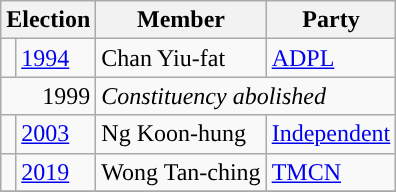<table class="wikitable">
<tr>
<th colspan="2">Election</th>
<th>Member</th>
<th>Party</th>
</tr>
<tr>
<td style="color:inherit;background:"></td>
<td><a href='#'>1994</a></td>
<td>Chan Yiu-fat</td>
<td><a href='#'>ADPL</a></td>
</tr>
<tr>
<td colspan=2 align=right>1999</td>
<td colspan=2><em>Constituency abolished</em></td>
</tr>
<tr>
<td style="color:inherit;background:"></td>
<td><a href='#'>2003</a></td>
<td>Ng Koon-hung</td>
<td><a href='#'>Independent</a></td>
</tr>
<tr>
<td style="color:inherit;background:"></td>
<td><a href='#'>2019</a></td>
<td>Wong Tan-ching</td>
<td><a href='#'>TMCN</a></td>
</tr>
<tr>
</tr>
</table>
